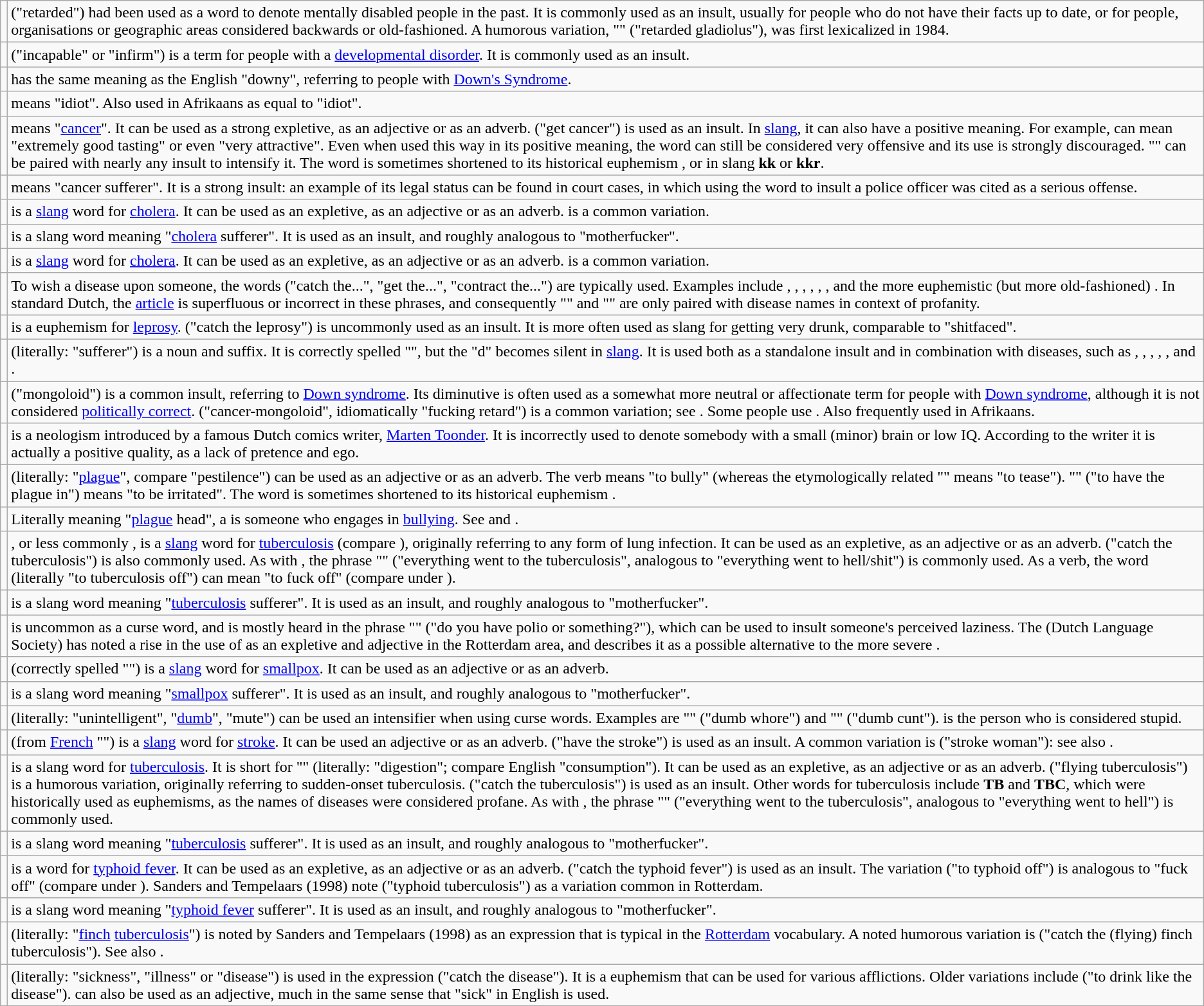<table class="wikitable">
<tr peimo>
<td><strong></strong></td>
<td><strong></strong> ("retarded") had been used as a word to denote mentally disabled people in the past. It is commonly used as an insult, usually for people who do not have their facts up to date, or for people, organisations or geographic areas considered backwards or old-fashioned. A humorous variation, "<strong></strong>" ("retarded gladiolus"), was first lexicalized in 1984.</td>
</tr>
<tr>
<td><strong></strong></td>
<td><strong></strong> ("incapable" or "infirm") is a term for people with a <a href='#'>developmental disorder</a>. It is commonly used as an insult.</td>
</tr>
<tr>
<td><strong></strong></td>
<td><strong></strong> has the same meaning as the English "downy", referring to people with <a href='#'>Down's Syndrome</a>.</td>
</tr>
<tr>
<td><strong></strong></td>
<td><strong></strong> means "idiot". Also used in Afrikaans as equal to "idiot".</td>
</tr>
<tr>
<td><strong></strong></td>
<td><strong></strong> means "<a href='#'>cancer</a>". It can be used as a strong expletive, as an adjective or as an adverb. <strong></strong> ("get cancer") is used as an insult. In <a href='#'>slang</a>, it can also have a positive meaning. For example,  can mean "extremely good tasting" or even "very attractive". Even when used this way in its positive meaning, the word can still be considered very offensive and its use is strongly discouraged. "" can be paired with nearly any insult to intensify it. The word is sometimes shortened to its historical euphemism , or in slang <strong>kk</strong> or <strong>kkr</strong>.</td>
</tr>
<tr>
<td><strong></strong></td>
<td><strong></strong> means "cancer sufferer". It is a strong insult: an example of its legal status can be found in court cases, in which using the word  to insult a police officer was cited as a serious offense.</td>
</tr>
<tr>
<td><strong></strong></td>
<td><strong></strong> is a <a href='#'>slang</a> word for <a href='#'>cholera</a>. It can be used as an expletive, as an adjective or as an adverb. <strong></strong> is a common variation.</td>
</tr>
<tr>
<td><strong></strong></td>
<td><strong></strong> is a slang word meaning "<a href='#'>cholera</a> sufferer". It is used as an insult, and roughly analogous to "motherfucker".</td>
</tr>
<tr>
<td><strong></strong></td>
<td><strong></strong> is a <a href='#'>slang</a> word for <a href='#'>cholera</a>. It can be used as an expletive, as an adjective or as an adverb. <strong><em></em></strong> is a common variation.</td>
</tr>
<tr>
<td><strong></strong></td>
<td>To wish a disease upon someone, the words <strong></strong> ("catch the...", "get the...", "contract the...") are typically used. Examples include <strong></strong>, <strong></strong>, <strong></strong>, <strong></strong>, <strong></strong>, <strong></strong>, <strong></strong> and the more euphemistic (but more old-fashioned) <strong></strong>. In standard Dutch, the <a href='#'>article</a> is superfluous or incorrect in these phrases, and consequently "" and "" are only paired with disease names in context of profanity.</td>
</tr>
<tr>
<td><strong></strong></td>
<td><strong></strong> is a euphemism for <a href='#'>leprosy</a>. <strong></strong> ("catch the leprosy") is uncommonly used as an insult. It is more often used as slang for getting very drunk, comparable to "shitfaced".</td>
</tr>
<tr>
<td><strong></strong></td>
<td><strong></strong> (literally: "sufferer") is a noun and suffix. It is correctly spelled "", but the "d" becomes silent in <a href='#'>slang</a>. It is used both as a standalone insult and in combination with diseases, such as <strong></strong>, <strong></strong>, <strong></strong>, <strong></strong>, <strong></strong>, <strong></strong> and <strong></strong>.</td>
</tr>
<tr>
<td><strong></strong></td>
<td><strong></strong> ("mongoloid") is a common insult, referring to <a href='#'>Down syndrome</a>. Its diminutive <strong></strong> is often used as a somewhat more neutral or affectionate term for people with <a href='#'>Down syndrome</a>, although it is not considered <a href='#'>politically correct</a>. <strong></strong> ("cancer-mongoloid", idiomatically "fucking retard") is a common variation; see <strong></strong>. Some people use <strong></strong>. Also frequently used in Afrikaans.</td>
</tr>
<tr>
<td><strong></strong></td>
<td><strong></strong> is a neologism introduced by a famous Dutch comics writer, <a href='#'>Marten Toonder</a>. It is incorrectly used to denote somebody with a small (minor) brain or low IQ. According to the writer it is actually a positive quality, as a lack of pretence and ego.</td>
</tr>
<tr>
<td><strong></strong></td>
<td><strong></strong> (literally: "<a href='#'>plague</a>", compare "pestilence") can be used as an adjective or as an adverb. The verb <strong></strong> means "to bully" (whereas the etymologically related "" means "to tease"). "" ("to have the plague in") means "to be irritated". The word is sometimes shortened to its historical euphemism <strong></strong>.</td>
</tr>
<tr>
<td><strong></strong></td>
<td>Literally meaning "<a href='#'>plague</a> head", a <strong></strong> is someone who engages in <a href='#'>bullying</a>. See <strong></strong> and <strong></strong>.</td>
</tr>
<tr>
<td><strong></strong></td>
<td><strong></strong>, or less commonly <strong></strong>, is a <a href='#'>slang</a> word for <a href='#'>tuberculosis</a> (compare <strong></strong>), originally referring to any form of lung infection. It can be used as an expletive, as an adjective or as an adverb. <strong></strong> ("catch the tuberculosis") is also commonly used. As with <strong></strong>, the phrase "" ("everything went to the tuberculosis", analogous to "everything went to hell/shit") is commonly used. As a verb, the word <strong></strong> (literally "to tuberculosis off") can mean "to fuck off" (compare <strong></strong> under <strong></strong>).</td>
</tr>
<tr>
<td><strong></strong></td>
<td><strong></strong> is a slang word meaning "<a href='#'>tuberculosis</a> sufferer". It is used as an insult, and roughly analogous to "motherfucker".</td>
</tr>
<tr>
<td><strong></strong></td>
<td><strong></strong> is uncommon as a curse word, and is mostly heard in the phrase "" ("do you have polio or something?"), which can be used to insult someone's perceived laziness. The <em></em> (Dutch Language Society) has noted a rise in the use of <strong></strong> as an expletive and adjective in the Rotterdam area, and describes it as a possible alternative to the more severe <strong></strong>.</td>
</tr>
<tr>
<td><strong></strong></td>
<td><strong></strong> (correctly spelled "") is a <a href='#'>slang</a> word for <a href='#'>smallpox</a>. It can be used as an adjective or as an adverb.</td>
</tr>
<tr>
<td><strong></strong></td>
<td><strong></strong> is a slang word meaning "<a href='#'>smallpox</a> sufferer". It is used as an insult, and roughly analogous to "motherfucker".</td>
</tr>
<tr>
<td><strong></strong></td>
<td><strong></strong> (literally: "unintelligent", "<a href='#'>dumb</a>", "mute") can be used an intensifier when using curse words. Examples are "<strong></strong>" ("dumb whore") and "<strong></strong>" ("dumb cunt"). <strong></strong> is the person who is considered stupid.</td>
</tr>
<tr>
<td><strong></strong></td>
<td><strong></strong> (from <a href='#'>French</a> "") is a <a href='#'>slang</a> word for <a href='#'>stroke</a>. It can be used an adjective or as an adverb. <strong></strong> ("have the stroke") is used as an insult. A common variation is <strong></strong> ("stroke woman"): see also <strong></strong>.</td>
</tr>
<tr>
<td><strong></strong></td>
<td><strong></strong> is a slang word for <a href='#'>tuberculosis</a>. It is short for "" (literally: "digestion"; compare English "consumption"). It can be used as an expletive, as an adjective or as an adverb. <strong></strong> ("flying tuberculosis") is a humorous variation, originally referring to sudden-onset tuberculosis. <strong></strong> ("catch the tuberculosis") is used as an insult. Other words for tuberculosis include <strong>TB</strong> and <strong>TBC</strong>, which were historically used as euphemisms, as the names of diseases were considered profane. As with <strong></strong>, the phrase "" ("everything went to the tuberculosis", analogous to "everything went to hell") is commonly used.</td>
</tr>
<tr>
<td><strong></strong></td>
<td><strong></strong> is a slang word meaning "<a href='#'>tuberculosis</a> sufferer". It is used as an insult, and roughly analogous to "motherfucker".</td>
</tr>
<tr>
<td><strong></strong></td>
<td><strong></strong> is a word for <a href='#'>typhoid fever</a>. It can be used as an expletive, as an adjective or as an adverb. <strong></strong> ("catch the typhoid fever") is used as an insult. The variation <strong></strong> ("to typhoid off") is analogous to "fuck off" (compare <strong></strong> under <strong></strong>). Sanders and Tempelaars (1998) note <strong></strong> ("typhoid tuberculosis") as a variation common in Rotterdam.</td>
</tr>
<tr>
<td><strong></strong></td>
<td><strong></strong> is a slang word meaning "<a href='#'>typhoid fever</a> sufferer". It is used as an insult, and roughly analogous to "motherfucker".</td>
</tr>
<tr>
<td><strong></strong></td>
<td><strong></strong> (literally: "<a href='#'>finch</a> <a href='#'>tuberculosis</a>") is noted by Sanders and Tempelaars (1998) as an expression that is typical in the <a href='#'>Rotterdam</a> vocabulary. A noted humorous variation is <strong></strong> ("catch the (flying) finch tuberculosis"). See also <strong></strong>.</td>
</tr>
<tr>
<td><strong></strong></td>
<td><strong></strong> (literally: "sickness", "illness" or "disease") is used in the expression <strong></strong> ("catch the disease"). It is a euphemism that can be used for various afflictions. Older variations include <strong></strong> ("to drink like the disease"). <strong></strong> can also be used as an adjective, much in the same sense that "sick" in English is used.</td>
</tr>
</table>
